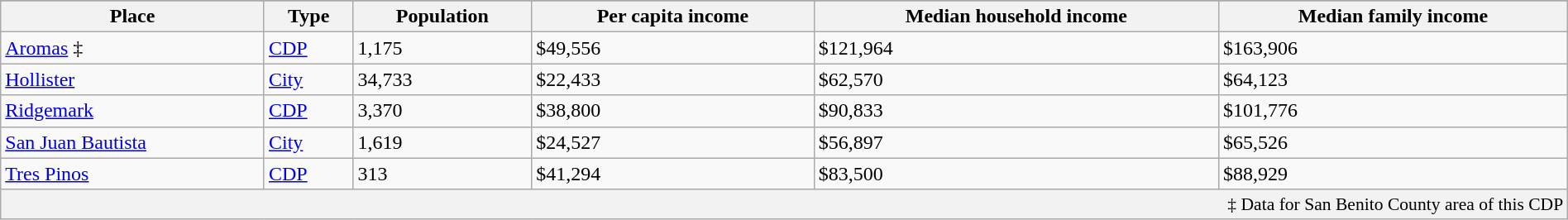<table class="wikitable collapsible collapsed sortable" style="width: 100%;">
<tr>
</tr>
<tr>
<th>Place</th>
<th>Type</th>
<th>Population</th>
<th data-sort-type="currency">Per capita income</th>
<th data-sort-type="currency">Median household income</th>
<th data-sort-type="currency">Median family income</th>
</tr>
<tr>
<td><a href='#'>Aromas</a> ‡</td>
<td><a href='#'>CDP</a></td>
<td>1,175</td>
<td>$49,556</td>
<td>$121,964</td>
<td>$163,906</td>
</tr>
<tr>
<td><a href='#'>Hollister</a></td>
<td><a href='#'>City</a></td>
<td>34,733</td>
<td>$22,433</td>
<td>$62,570</td>
<td>$64,123</td>
</tr>
<tr>
<td><a href='#'>Ridgemark</a></td>
<td><a href='#'>CDP</a></td>
<td>3,370</td>
<td>$38,800</td>
<td>$90,833</td>
<td>$101,776</td>
</tr>
<tr>
<td><a href='#'>San Juan Bautista</a></td>
<td><a href='#'>City</a></td>
<td>1,619</td>
<td>$24,527</td>
<td>$56,897</td>
<td>$65,526</td>
</tr>
<tr>
<td><a href='#'>Tres Pinos</a></td>
<td><a href='#'>CDP</a></td>
<td>313</td>
<td>$41,294</td>
<td>$83,500</td>
<td>$88,929</td>
</tr>
<tr>
<th colspan=6 style="text-align: right; font-weight: normal; font-size: 90%;">‡ Data for San Benito County area of this CDP</th>
</tr>
</table>
